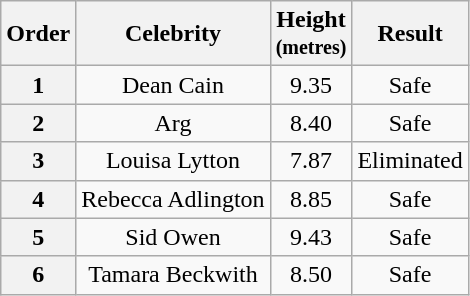<table class="wikitable plainrowheaders" style="text-align:center;">
<tr>
<th>Order</th>
<th>Celebrity</th>
<th>Height<br><small>(metres)</small></th>
<th>Result</th>
</tr>
<tr>
<th>1</th>
<td>Dean Cain</td>
<td>9.35</td>
<td>Safe</td>
</tr>
<tr>
<th>2</th>
<td>Arg</td>
<td>8.40</td>
<td>Safe</td>
</tr>
<tr>
<th>3</th>
<td>Louisa Lytton</td>
<td>7.87</td>
<td>Eliminated</td>
</tr>
<tr>
<th>4</th>
<td>Rebecca Adlington</td>
<td>8.85</td>
<td>Safe</td>
</tr>
<tr>
<th>5</th>
<td>Sid Owen</td>
<td>9.43</td>
<td>Safe</td>
</tr>
<tr>
<th>6</th>
<td>Tamara Beckwith</td>
<td>8.50</td>
<td>Safe</td>
</tr>
</table>
